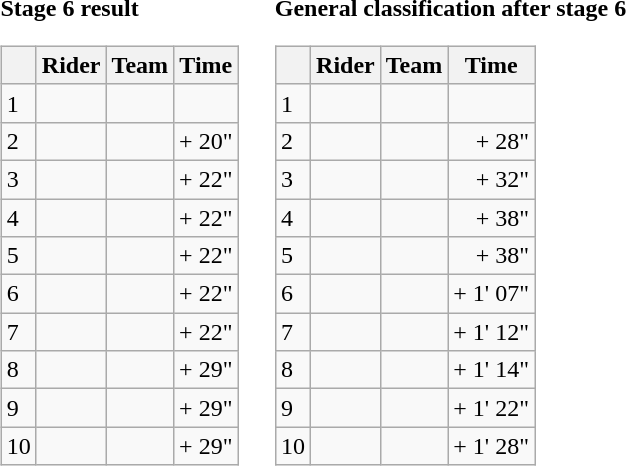<table>
<tr>
<td><strong>Stage 6 result</strong><br><table class="wikitable">
<tr>
<th></th>
<th>Rider</th>
<th>Team</th>
<th>Time</th>
</tr>
<tr>
<td>1</td>
<td></td>
<td></td>
<td align=right></td>
</tr>
<tr>
<td>2</td>
<td></td>
<td></td>
<td align=right>+ 20"</td>
</tr>
<tr>
<td>3</td>
<td></td>
<td></td>
<td align=right>+ 22"</td>
</tr>
<tr>
<td>4</td>
<td></td>
<td></td>
<td align=right>+ 22"</td>
</tr>
<tr>
<td>5</td>
<td></td>
<td></td>
<td align=right>+ 22"</td>
</tr>
<tr>
<td>6</td>
<td></td>
<td></td>
<td align=right>+ 22"</td>
</tr>
<tr>
<td>7</td>
<td></td>
<td></td>
<td align=right>+ 22"</td>
</tr>
<tr>
<td>8</td>
<td></td>
<td></td>
<td align=right>+ 29"</td>
</tr>
<tr>
<td>9</td>
<td></td>
<td></td>
<td align=right>+ 29"</td>
</tr>
<tr>
<td>10</td>
<td></td>
<td></td>
<td align=right>+ 29"</td>
</tr>
</table>
</td>
<td></td>
<td><strong>General classification after stage 6</strong><br><table class="wikitable">
<tr>
<th></th>
<th>Rider</th>
<th>Team</th>
<th>Time</th>
</tr>
<tr>
<td>1</td>
<td> </td>
<td></td>
<td align=right></td>
</tr>
<tr>
<td>2</td>
<td></td>
<td></td>
<td align=right>+ 28"</td>
</tr>
<tr>
<td>3</td>
<td></td>
<td></td>
<td align=right>+ 32"</td>
</tr>
<tr>
<td>4</td>
<td></td>
<td></td>
<td align=right>+ 38"</td>
</tr>
<tr>
<td>5</td>
<td></td>
<td></td>
<td align=right>+ 38"</td>
</tr>
<tr>
<td>6</td>
<td></td>
<td></td>
<td align=right>+ 1' 07"</td>
</tr>
<tr>
<td>7</td>
<td></td>
<td></td>
<td align=right>+ 1' 12"</td>
</tr>
<tr>
<td>8</td>
<td></td>
<td></td>
<td align=right>+ 1' 14"</td>
</tr>
<tr>
<td>9</td>
<td></td>
<td></td>
<td align=right>+ 1' 22"</td>
</tr>
<tr>
<td>10</td>
<td></td>
<td></td>
<td align=right>+ 1' 28"</td>
</tr>
</table>
</td>
</tr>
</table>
